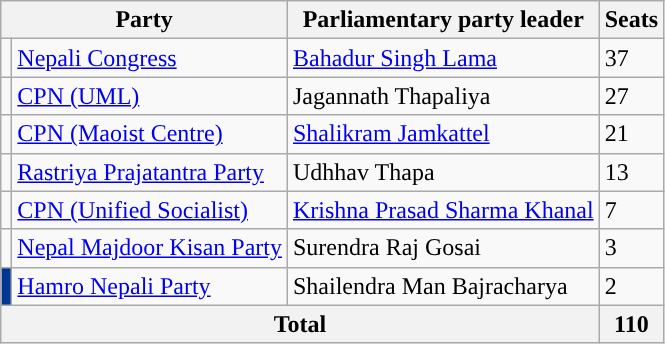<table class="wikitable">
<tr>
<th colspan="2">Party</th>
<th>Parliamentary party leader</th>
<th>Seats</th>
</tr>
<tr>
<td></td>
<td><a href='#'>Nepali Congress</a></td>
<td><a href='#'>Bahadur Singh Lama</a></td>
<td>37</td>
</tr>
<tr>
<td></td>
<td><a href='#'>CPN (UML)</a></td>
<td>Jagannath Thapaliya</td>
<td>27</td>
</tr>
<tr>
<td></td>
<td><a href='#'>CPN (Maoist Centre)</a></td>
<td><a href='#'>Shalikram Jamkattel</a></td>
<td>21</td>
</tr>
<tr>
<td></td>
<td><a href='#'>Rastriya Prajatantra Party</a></td>
<td>Udhhav Thapa</td>
<td>13</td>
</tr>
<tr>
<td></td>
<td><a href='#'>CPN (Unified Socialist)</a></td>
<td><a href='#'>Krishna Prasad Sharma Khanal</a></td>
<td>7</td>
</tr>
<tr>
<td></td>
<td><a href='#'>Nepal Majdoor Kisan Party</a></td>
<td>Surendra Raj Gosai</td>
<td>3</td>
</tr>
<tr>
<td bgcolor="#003594"></td>
<td><a href='#'>Hamro Nepali Party</a></td>
<td>Shailendra Man Bajracharya</td>
<td>2</td>
</tr>
<tr>
<th colspan="3">Total</th>
<th>110</th>
</tr>
</table>
